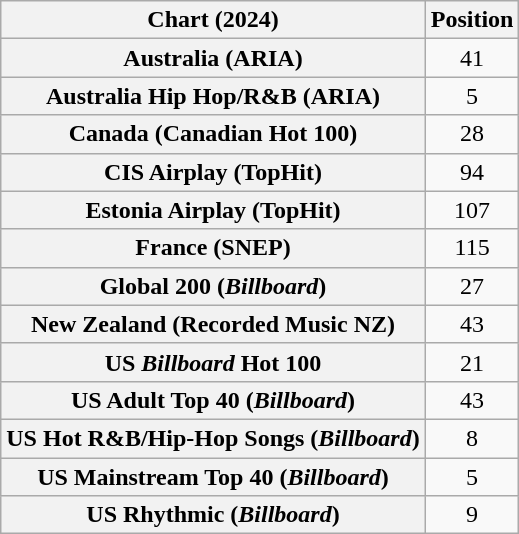<table class="wikitable sortable plainrowheaders" style="text-align:center">
<tr>
<th scope="col">Chart (2024)</th>
<th scope="col">Position</th>
</tr>
<tr>
<th scope="row">Australia (ARIA)</th>
<td>41</td>
</tr>
<tr>
<th scope="row">Australia Hip Hop/R&B (ARIA)</th>
<td>5</td>
</tr>
<tr>
<th scope="row">Canada (Canadian Hot 100)</th>
<td>28</td>
</tr>
<tr>
<th scope="row">CIS Airplay (TopHit)</th>
<td>94</td>
</tr>
<tr>
<th scope="row">Estonia Airplay (TopHit)</th>
<td>107</td>
</tr>
<tr>
<th scope="row">France (SNEP)</th>
<td>115</td>
</tr>
<tr>
<th scope="row">Global 200 (<em>Billboard</em>)</th>
<td>27</td>
</tr>
<tr>
<th scope="row">New Zealand (Recorded Music NZ)</th>
<td>43</td>
</tr>
<tr>
<th scope="row">US <em>Billboard</em> Hot 100</th>
<td>21</td>
</tr>
<tr>
<th scope="row">US Adult Top 40 (<em>Billboard</em>)</th>
<td>43</td>
</tr>
<tr>
<th scope="row">US Hot R&B/Hip-Hop Songs (<em>Billboard</em>)</th>
<td>8</td>
</tr>
<tr>
<th scope="row">US Mainstream Top 40 (<em>Billboard</em>)</th>
<td>5</td>
</tr>
<tr>
<th scope="row">US Rhythmic (<em>Billboard</em>)</th>
<td>9</td>
</tr>
</table>
